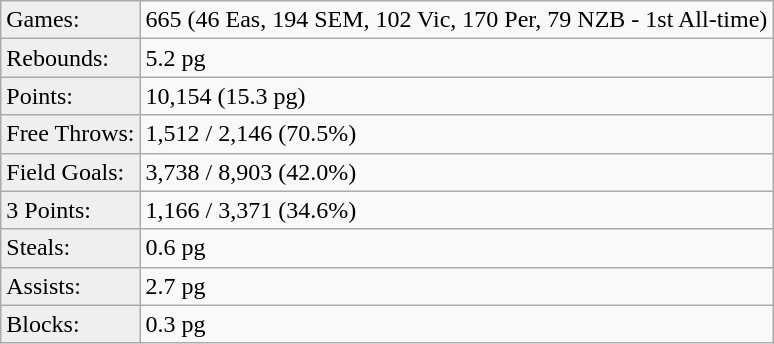<table class="wikitable">
<tr align=left>
<td style="background:#efefef;">Games:</td>
<td>665 (46 Eas, 194 SEM, 102 Vic, 170 Per, 79 NZB - 1st All-time)</td>
</tr>
<tr>
<td style="background:#efefef;">Rebounds:</td>
<td>5.2 pg</td>
</tr>
<tr>
<td style="background:#efefef;">Points:</td>
<td>10,154 (15.3 pg)</td>
</tr>
<tr>
<td style="background:#efefef;">Free Throws:</td>
<td>1,512 / 2,146 (70.5%)</td>
</tr>
<tr>
<td style="background:#efefef;">Field Goals:</td>
<td>3,738 / 8,903 (42.0%)</td>
</tr>
<tr>
<td style="background:#efefef;">3 Points:</td>
<td>1,166 / 3,371 (34.6%)</td>
</tr>
<tr>
<td style="background:#efefef;">Steals:</td>
<td>0.6 pg</td>
</tr>
<tr>
<td style="background:#efefef;">Assists:</td>
<td>2.7 pg</td>
</tr>
<tr>
<td style="background:#efefef;">Blocks:</td>
<td>0.3 pg</td>
</tr>
</table>
